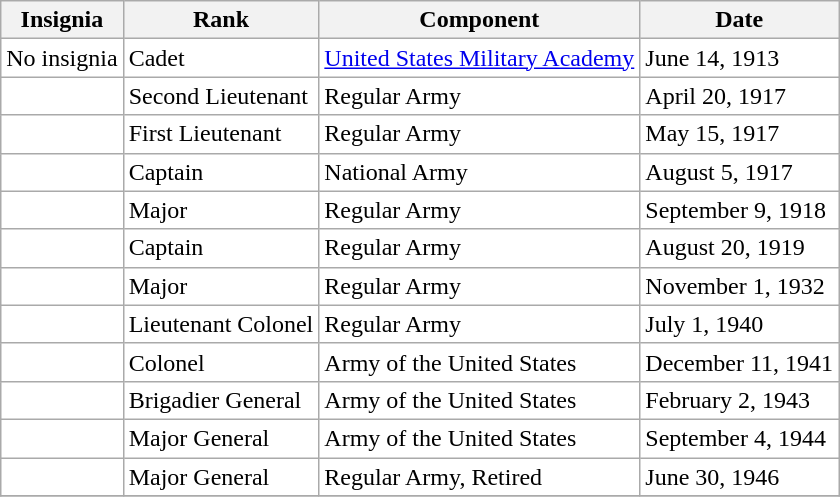<table class="wikitable" style="background:white">
<tr>
<th>Insignia</th>
<th>Rank</th>
<th>Component</th>
<th>Date</th>
</tr>
<tr>
<td align="center">No insignia</td>
<td>Cadet</td>
<td><a href='#'>United States Military Academy</a></td>
<td>June 14, 1913</td>
</tr>
<tr>
<td align="center"></td>
<td>Second Lieutenant</td>
<td>Regular Army</td>
<td>April 20, 1917</td>
</tr>
<tr>
<td align="center"></td>
<td>First Lieutenant</td>
<td>Regular Army</td>
<td>May 15, 1917</td>
</tr>
<tr>
<td align="center"></td>
<td>Captain</td>
<td>National Army</td>
<td>August 5, 1917</td>
</tr>
<tr>
<td align="center"></td>
<td>Major</td>
<td>Regular Army</td>
<td>September 9, 1918</td>
</tr>
<tr>
<td align="center"></td>
<td>Captain</td>
<td>Regular Army</td>
<td>August 20, 1919</td>
</tr>
<tr>
<td align="center"></td>
<td>Major</td>
<td>Regular Army</td>
<td>November 1, 1932</td>
</tr>
<tr>
<td align="center"></td>
<td>Lieutenant Colonel</td>
<td>Regular Army</td>
<td>July 1, 1940</td>
</tr>
<tr>
<td align="center"></td>
<td>Colonel</td>
<td>Army of the United States</td>
<td>December 11, 1941</td>
</tr>
<tr>
<td align="center"></td>
<td>Brigadier General</td>
<td>Army of the United States</td>
<td>February 2, 1943</td>
</tr>
<tr>
<td align="center"></td>
<td>Major General</td>
<td>Army of the United States</td>
<td>September 4, 1944</td>
</tr>
<tr>
<td align="center"></td>
<td>Major General</td>
<td>Regular Army, Retired</td>
<td>June 30, 1946</td>
</tr>
<tr>
</tr>
</table>
